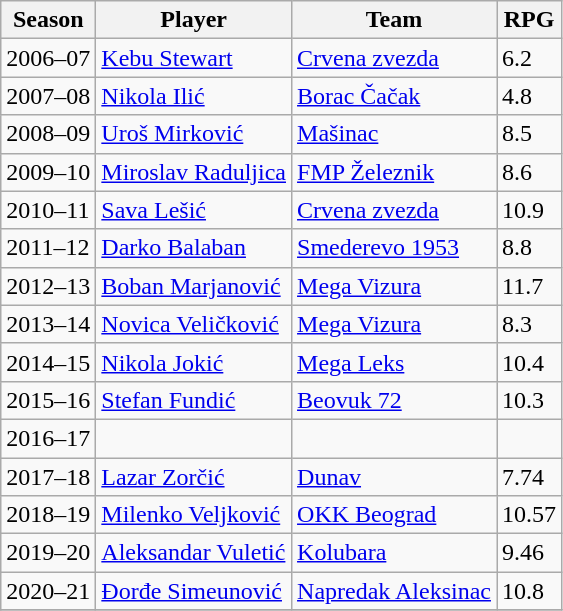<table class="wikitable">
<tr>
<th>Season</th>
<th>Player</th>
<th>Team</th>
<th>RPG</th>
</tr>
<tr>
<td>2006–07</td>
<td> <a href='#'>Kebu Stewart</a></td>
<td><a href='#'>Crvena zvezda</a></td>
<td>6.2</td>
</tr>
<tr>
<td>2007–08</td>
<td> <a href='#'>Nikola Ilić</a></td>
<td><a href='#'>Borac Čačak</a></td>
<td>4.8</td>
</tr>
<tr>
<td>2008–09</td>
<td> <a href='#'>Uroš Mirković</a></td>
<td><a href='#'>Mašinac</a></td>
<td>8.5</td>
</tr>
<tr>
<td>2009–10</td>
<td> <a href='#'>Miroslav Raduljica</a></td>
<td><a href='#'>FMP Železnik</a></td>
<td>8.6</td>
</tr>
<tr>
<td>2010–11</td>
<td> <a href='#'>Sava Lešić</a></td>
<td><a href='#'>Crvena zvezda</a></td>
<td>10.9</td>
</tr>
<tr>
<td>2011–12</td>
<td> <a href='#'>Darko Balaban</a></td>
<td><a href='#'>Smederevo 1953</a></td>
<td>8.8</td>
</tr>
<tr>
<td>2012–13</td>
<td> <a href='#'>Boban Marjanović</a></td>
<td><a href='#'>Mega Vizura</a></td>
<td>11.7</td>
</tr>
<tr>
<td>2013–14</td>
<td> <a href='#'>Novica Veličković</a></td>
<td><a href='#'>Mega Vizura</a></td>
<td>8.3</td>
</tr>
<tr>
<td>2014–15</td>
<td> <a href='#'>Nikola Jokić</a></td>
<td><a href='#'>Mega Leks</a></td>
<td>10.4</td>
</tr>
<tr>
<td>2015–16</td>
<td> <a href='#'>Stefan Fundić</a></td>
<td><a href='#'>Beovuk 72</a></td>
<td>10.3</td>
</tr>
<tr>
<td>2016–17</td>
<td></td>
<td></td>
<td></td>
</tr>
<tr>
<td>2017–18</td>
<td> <a href='#'>Lazar Zorčić</a></td>
<td><a href='#'>Dunav</a></td>
<td>7.74</td>
</tr>
<tr>
<td>2018–19</td>
<td> <a href='#'>Milenko Veljković</a></td>
<td><a href='#'>OKK Beograd</a></td>
<td>10.57</td>
</tr>
<tr>
<td>2019–20</td>
<td> <a href='#'>Aleksandar Vuletić</a></td>
<td><a href='#'>Kolubara</a></td>
<td>9.46</td>
</tr>
<tr>
<td>2020–21</td>
<td> <a href='#'>Đorđe Simeunović</a></td>
<td><a href='#'>Napredak Aleksinac</a></td>
<td>10.8</td>
</tr>
<tr>
</tr>
</table>
